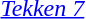<table>
<tr>
<td><em><a href='#'>Tekken 7</a></em><br></td>
<td></td>
<td></td>
<td></td>
</tr>
</table>
